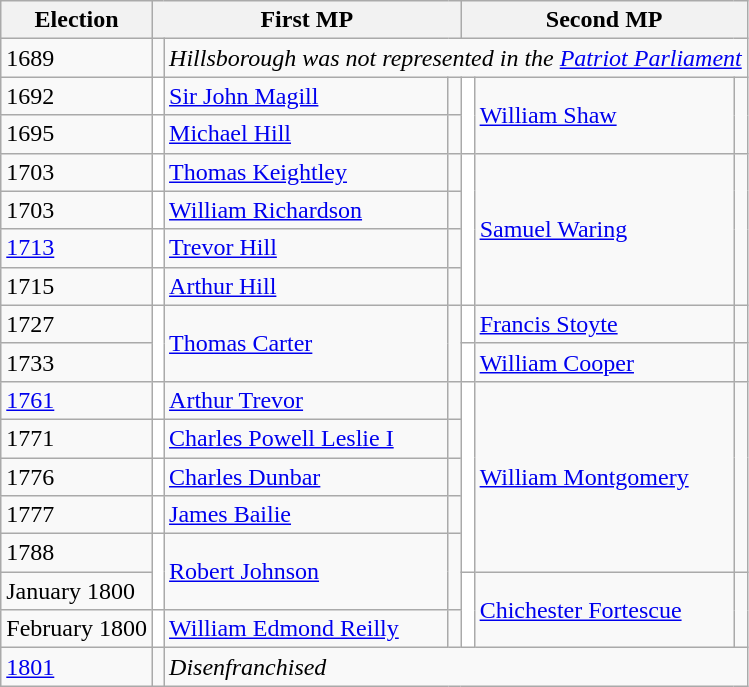<table class="wikitable">
<tr>
<th>Election</th>
<th colspan=3>First MP</th>
<th colspan=3>Second MP</th>
</tr>
<tr>
<td>1689</td>
<td></td>
<td colspan="5"><em>Hillsborough was not represented in the <a href='#'>Patriot Parliament</a></em></td>
</tr>
<tr>
<td>1692</td>
<td style="background-color: white"></td>
<td><a href='#'>Sir John Magill</a> </td>
<td></td>
<td rowspan="2" style="background-color: white"></td>
<td rowspan="2"><a href='#'>William Shaw</a></td>
<td rowspan="2"></td>
</tr>
<tr>
<td>1695</td>
<td style="background-color: white"></td>
<td><a href='#'>Michael Hill</a></td>
<td></td>
</tr>
<tr>
<td>1703</td>
<td style="background-color: white"></td>
<td><a href='#'>Thomas Keightley</a></td>
<td></td>
<td rowspan="4" style="background-color: white"></td>
<td rowspan="4"><a href='#'>Samuel Waring</a></td>
<td rowspan="4"></td>
</tr>
<tr>
<td>1703</td>
<td style="background-color: white"></td>
<td><a href='#'>William Richardson</a></td>
<td></td>
</tr>
<tr>
<td><a href='#'>1713</a></td>
<td style="background-color: white"></td>
<td><a href='#'>Trevor Hill</a></td>
<td></td>
</tr>
<tr>
<td>1715</td>
<td style="background-color: white"></td>
<td><a href='#'>Arthur Hill</a></td>
<td></td>
</tr>
<tr>
<td>1727</td>
<td rowspan="2" style="background-color: white"></td>
<td rowspan="2"><a href='#'>Thomas Carter</a></td>
<td rowspan="2"></td>
<td style="background-color: white"></td>
<td><a href='#'>Francis Stoyte</a></td>
<td></td>
</tr>
<tr>
<td>1733</td>
<td style="background-color: white"></td>
<td><a href='#'>William Cooper</a></td>
<td></td>
</tr>
<tr>
<td><a href='#'>1761</a></td>
<td style="background-color: white"></td>
<td><a href='#'>Arthur Trevor</a></td>
<td></td>
<td rowspan="5" style="background-color: white"></td>
<td rowspan="5"><a href='#'>William Montgomery</a></td>
<td rowspan="5"></td>
</tr>
<tr>
<td>1771</td>
<td style="background-color: white"></td>
<td><a href='#'>Charles Powell Leslie I</a></td>
<td></td>
</tr>
<tr>
<td>1776</td>
<td style="background-color: white"></td>
<td><a href='#'>Charles Dunbar</a></td>
<td></td>
</tr>
<tr>
<td>1777</td>
<td style="background-color: white"></td>
<td><a href='#'>James Bailie</a></td>
<td></td>
</tr>
<tr>
<td>1788</td>
<td rowspan="2" style="background-color: white"></td>
<td rowspan="2"><a href='#'>Robert Johnson</a></td>
<td rowspan="2"></td>
</tr>
<tr>
<td>January 1800</td>
<td rowspan="2" style="background-color: white"></td>
<td rowspan="2"><a href='#'>Chichester Fortescue</a></td>
<td rowspan="2"></td>
</tr>
<tr>
<td>February 1800</td>
<td style="background-color: white"></td>
<td><a href='#'>William Edmond Reilly</a></td>
<td></td>
</tr>
<tr>
<td><a href='#'>1801</a></td>
<td></td>
<td colspan="5"><em>Disenfranchised</em></td>
</tr>
</table>
